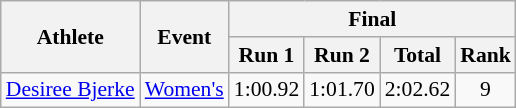<table class="wikitable" style="font-size:90%">
<tr>
<th rowspan="2">Athlete</th>
<th rowspan="2">Event</th>
<th colspan="4">Final</th>
</tr>
<tr>
<th>Run 1</th>
<th>Run 2</th>
<th>Total</th>
<th>Rank</th>
</tr>
<tr>
<td><a href='#'>Desiree Bjerke</a></td>
<td><a href='#'>Women's</a></td>
<td align="center">1:00.92</td>
<td align="center">1:01.70</td>
<td align="center">2:02.62</td>
<td align="center">9</td>
</tr>
</table>
